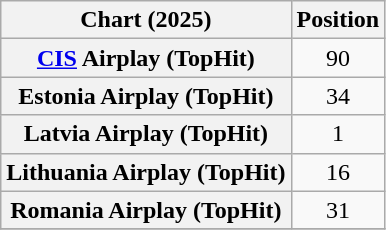<table class="wikitable sortable plainrowheaders" style="text-align:center">
<tr>
<th scope="col">Chart (2025)</th>
<th scope="col">Position</th>
</tr>
<tr>
<th scope="row"><a href='#'>CIS</a> Airplay (TopHit)</th>
<td>90</td>
</tr>
<tr>
<th scope="row">Estonia Airplay (TopHit)</th>
<td>34</td>
</tr>
<tr>
<th scope="row">Latvia Airplay (TopHit)</th>
<td>1</td>
</tr>
<tr>
<th scope="row">Lithuania Airplay (TopHit)</th>
<td>16</td>
</tr>
<tr>
<th scope="row">Romania Airplay (TopHit)</th>
<td>31</td>
</tr>
<tr>
</tr>
</table>
